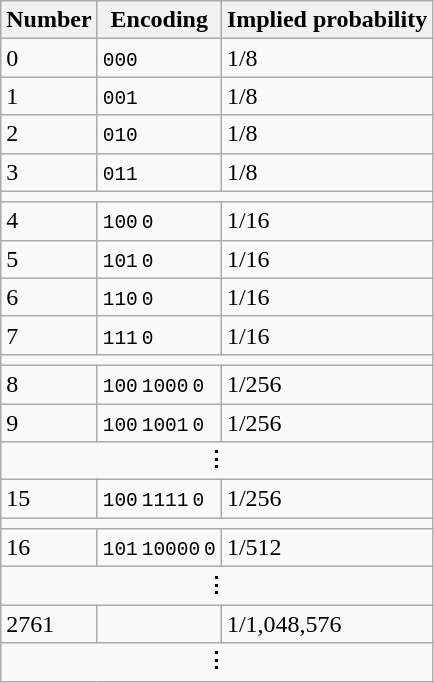<table class="wikitable">
<tr>
<th>Number</th>
<th>Encoding</th>
<th>Implied probability</th>
</tr>
<tr>
<td>0</td>
<td><code>000</code></td>
<td>1/8</td>
</tr>
<tr>
<td>1</td>
<td><code>001</code></td>
<td>1/8</td>
</tr>
<tr>
<td>2</td>
<td><code>010</code></td>
<td>1/8</td>
</tr>
<tr>
<td>3</td>
<td><code>011</code></td>
<td>1/8</td>
</tr>
<tr>
<td colspan=3></td>
</tr>
<tr>
<td>4</td>
<td><code>100 0</code></td>
<td>1/16</td>
</tr>
<tr>
<td>5</td>
<td><code>101 0</code></td>
<td>1/16</td>
</tr>
<tr>
<td>6</td>
<td><code>110 0</code></td>
<td>1/16</td>
</tr>
<tr>
<td>7</td>
<td><code>111 0</code></td>
<td>1/16</td>
</tr>
<tr>
<td colspan=3></td>
</tr>
<tr>
<td>8</td>
<td><code>100 1000 0</code></td>
<td>1/256</td>
</tr>
<tr>
<td>9</td>
<td><code>100 1001 0</code></td>
<td>1/256</td>
</tr>
<tr>
<td colspan=3 style="text-align: center;">︙</td>
</tr>
<tr>
<td>15</td>
<td><code>100 1111 0</code></td>
<td>1/256</td>
</tr>
<tr>
<td colspan=3></td>
</tr>
<tr>
<td>16</td>
<td><code>101 10000 0</code></td>
<td>1/512</td>
</tr>
<tr>
<td colspan=3 style="text-align: center;">︙</td>
</tr>
<tr>
<td>2761</td>
<td></td>
<td>1/1,048,576</td>
</tr>
<tr>
<td colspan=3 style="text-align: center;">︙</td>
</tr>
</table>
